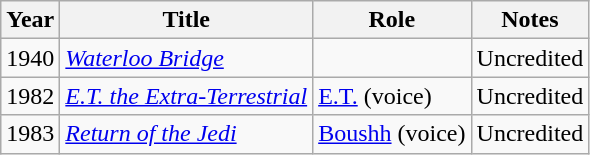<table class="wikitable sortable">
<tr>
<th>Year</th>
<th>Title</th>
<th>Role</th>
<th class="unsortable">Notes</th>
</tr>
<tr>
<td>1940</td>
<td><em><a href='#'>Waterloo Bridge</a></em></td>
<td></td>
<td>Uncredited</td>
</tr>
<tr>
<td>1982</td>
<td><em><a href='#'>E.T. the Extra-Terrestrial</a></em></td>
<td><a href='#'>E.T.</a> (voice)</td>
<td>Uncredited</td>
</tr>
<tr>
<td>1983</td>
<td><em><a href='#'>Return of the Jedi</a></em></td>
<td><a href='#'>Boushh</a> (voice)</td>
<td>Uncredited</td>
</tr>
</table>
